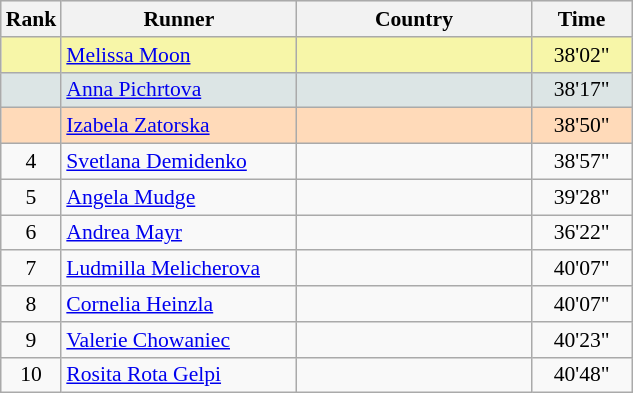<table class="wikitable" style="text-align:center; font-size: 90%; border: gray solid 1px;border-collapse:collapse;">
<tr bgcolor="#E4E4E4">
<th style="border-bottom:1px solid #AAAAAA" width=10>Rank</th>
<th style="border-bottom:1px solid #AAAAAA" width=150>Runner</th>
<th style="border-bottom:1px solid #AAAAAA" width=150>Country</th>
<th style="border-bottom:1px solid #AAAAAA" width=60>Time</th>
</tr>
<tr bgcolor=F7F6A8>
<td></td>
<td align=left><a href='#'>Melissa Moon</a></td>
<td align=left></td>
<td>38'02"</td>
</tr>
<tr bgcolor=DCE5E5>
<td></td>
<td align=left><a href='#'>Anna Pichrtova</a></td>
<td align=left></td>
<td>38'17"</td>
</tr>
<tr bgcolor=FFDAB9>
<td></td>
<td align=left><a href='#'>Izabela Zatorska</a></td>
<td align=left></td>
<td>38'50"</td>
</tr>
<tr>
<td>4</td>
<td align=left><a href='#'>Svetlana Demidenko</a></td>
<td align=left></td>
<td>38'57"</td>
</tr>
<tr>
<td>5</td>
<td align=left><a href='#'>Angela Mudge</a></td>
<td align=left></td>
<td>39'28"</td>
</tr>
<tr>
<td>6</td>
<td align=left><a href='#'>Andrea Mayr</a></td>
<td align=left></td>
<td>36'22"</td>
</tr>
<tr>
<td>7</td>
<td align=left><a href='#'>Ludmilla Melicherova</a></td>
<td align=left></td>
<td>40'07"</td>
</tr>
<tr>
<td>8</td>
<td align=left><a href='#'>Cornelia Heinzla</a></td>
<td align=left></td>
<td>40'07"</td>
</tr>
<tr>
<td>9</td>
<td align=left><a href='#'>Valerie Chowaniec</a></td>
<td align=left></td>
<td>40'23"</td>
</tr>
<tr>
<td>10</td>
<td align=left><a href='#'>Rosita Rota Gelpi</a></td>
<td align=left></td>
<td>40'48"</td>
</tr>
</table>
